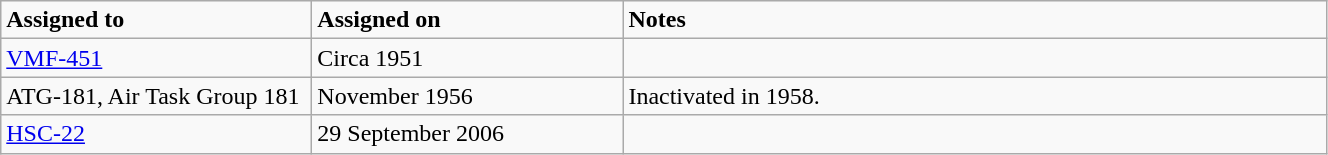<table class="wikitable" style="width: 70%;">
<tr>
<td style="width: 200px;"><strong>Assigned to</strong></td>
<td style="width: 200px;"><strong>Assigned on</strong></td>
<td><strong>Notes</strong></td>
</tr>
<tr>
<td><a href='#'>VMF-451</a></td>
<td>Circa 1951</td>
<td></td>
</tr>
<tr>
<td>ATG-181, Air Task Group 181</td>
<td>November 1956</td>
<td>Inactivated in 1958.</td>
</tr>
<tr>
<td><a href='#'>HSC-22</a></td>
<td>29 September 2006</td>
<td></td>
</tr>
</table>
